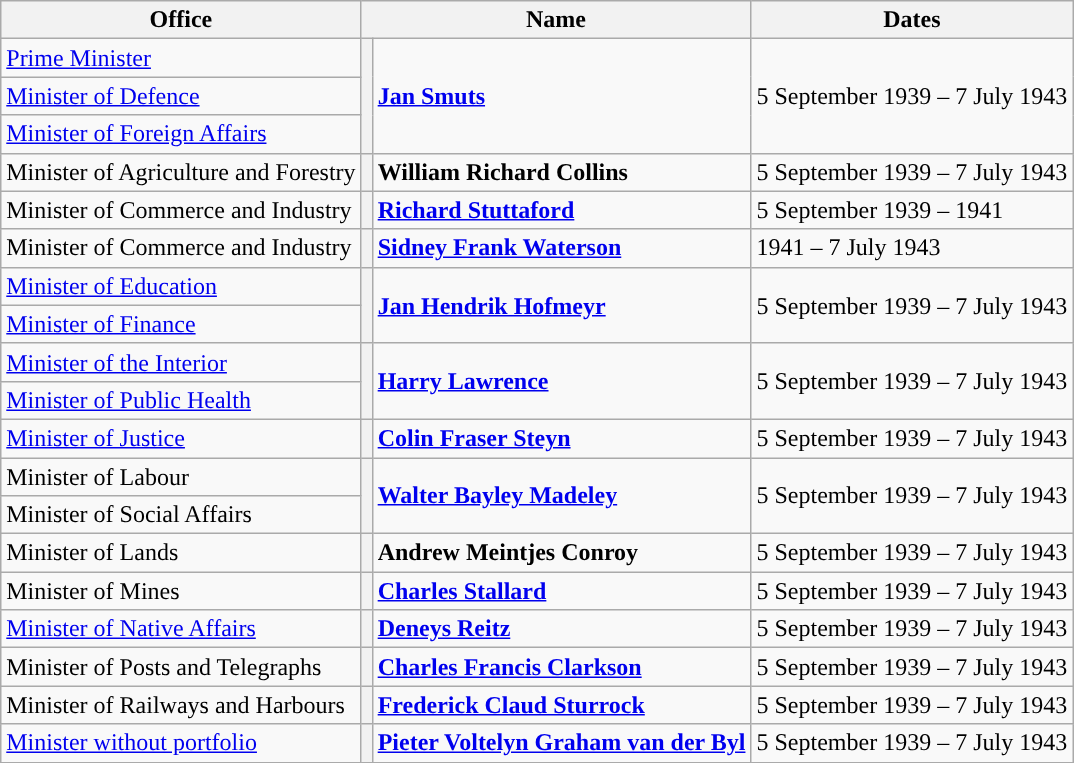<table class="wikitable">
<tr>
<th>Office</th>
<th colspan="2">Name</th>
<th>Dates</th>
</tr>
<tr>
<td><a href='#'>Prime Minister</a></td>
<th rowspan=3 style="background-color: "></th>
<td rowspan=3><strong><a href='#'>Jan Smuts</a></strong></td>
<td rowspan=3>5 September 1939 – 7 July 1943</td>
</tr>
<tr>
<td><a href='#'>Minister of Defence</a></td>
</tr>
<tr>
<td><a href='#'>Minister of Foreign Affairs</a></td>
</tr>
<tr>
<td>Minister of Agriculture and Forestry</td>
<th style="background-color: "></th>
<td><strong>William Richard Collins</strong></td>
<td>5 September 1939 – 7 July 1943</td>
</tr>
<tr>
<td>Minister of Commerce and Industry</td>
<th style="background-color: "></th>
<td><strong><a href='#'>Richard Stuttaford</a></strong></td>
<td>5 September 1939 – 1941</td>
</tr>
<tr>
<td>Minister of Commerce and Industry</td>
<th style="background-color: "></th>
<td><strong><a href='#'>Sidney Frank Waterson</a></strong></td>
<td>1941 – 7 July 1943</td>
</tr>
<tr>
<td><a href='#'>Minister of Education</a></td>
<th rowspan=2 style="background-color: "></th>
<td rowspan=2><strong><a href='#'>Jan Hendrik Hofmeyr</a></strong></td>
<td rowspan=2>5 September 1939 – 7 July 1943</td>
</tr>
<tr>
<td><a href='#'>Minister of Finance</a></td>
</tr>
<tr>
<td><a href='#'>Minister of the Interior</a></td>
<th rowspan=2 style="background-color: "></th>
<td rowspan=2><strong><a href='#'>Harry Lawrence</a></strong></td>
<td rowspan=2>5 September 1939 – 7 July 1943</td>
</tr>
<tr>
<td><a href='#'>Minister of Public Health</a></td>
</tr>
<tr>
<td><a href='#'>Minister of Justice</a></td>
<th style="background-color: "></th>
<td><strong><a href='#'>Colin Fraser Steyn</a></strong></td>
<td>5 September 1939 – 7 July 1943</td>
</tr>
<tr>
<td>Minister of Labour</td>
<th rowspan=2 style="background-color: "></th>
<td rowspan=2><strong><a href='#'>Walter Bayley Madeley</a></strong></td>
<td rowspan=2>5 September 1939 – 7 July 1943</td>
</tr>
<tr>
<td>Minister of Social Affairs</td>
</tr>
<tr>
<td>Minister of Lands</td>
<th style="background-color: "></th>
<td><strong>Andrew Meintjes Conroy</strong></td>
<td>5 September 1939 – 7 July 1943</td>
</tr>
<tr>
<td>Minister of Mines</td>
<th style="background-color: "></th>
<td><strong><a href='#'>Charles Stallard</a></strong></td>
<td>5 September 1939 – 7 July 1943</td>
</tr>
<tr>
<td><a href='#'>Minister of Native Affairs</a></td>
<th style="background-color: "></th>
<td><strong><a href='#'>Deneys Reitz</a></strong></td>
<td>5 September 1939 – 7 July 1943</td>
</tr>
<tr>
<td>Minister of Posts and Telegraphs</td>
<th style="background-color: "></th>
<td><strong><a href='#'>Charles Francis Clarkson</a></strong></td>
<td>5 September 1939 – 7 July 1943</td>
</tr>
<tr>
<td>Minister of Railways and Harbours</td>
<th style="background-color: "></th>
<td><strong><a href='#'>Frederick Claud Sturrock</a></strong></td>
<td>5 September 1939 – 7 July 1943</td>
</tr>
<tr>
<td><a href='#'>Minister without portfolio</a></td>
<th style="background-color: "></th>
<td><strong><a href='#'>Pieter Voltelyn Graham van der Byl</a></strong></td>
<td>5 September 1939 – 7 July 1943</td>
</tr>
<tr>
</tr>
</table>
